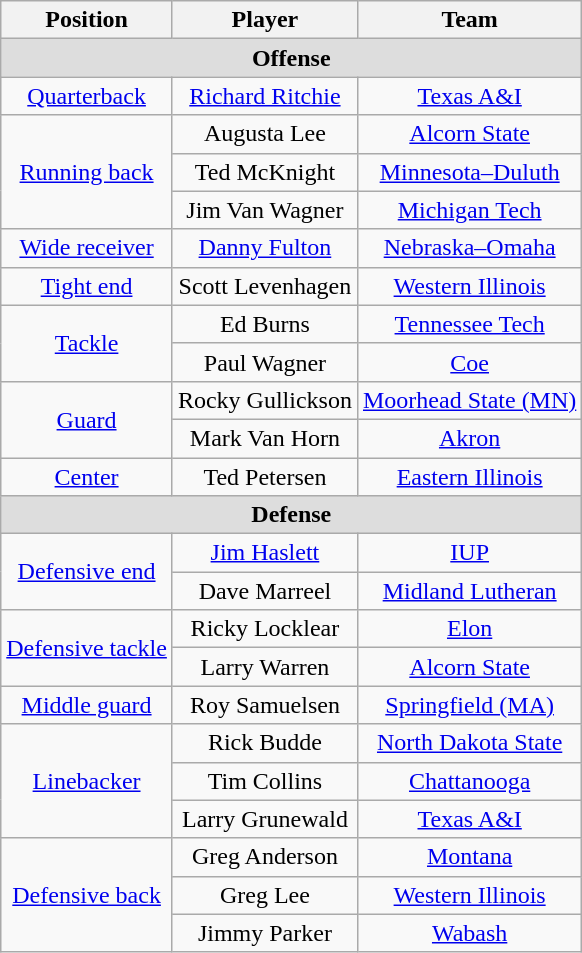<table class="wikitable">
<tr>
<th>Position</th>
<th>Player</th>
<th>Team</th>
</tr>
<tr>
<td colspan="3" style="text-align:center; background:#ddd;"><strong>Offense </strong></td>
</tr>
<tr style="text-align:center;">
<td><a href='#'>Quarterback</a></td>
<td><a href='#'>Richard Ritchie</a></td>
<td><a href='#'>Texas A&I</a></td>
</tr>
<tr style="text-align:center;">
<td rowspan="3"><a href='#'>Running back</a></td>
<td>Augusta Lee</td>
<td><a href='#'>Alcorn State</a></td>
</tr>
<tr style="text-align:center;">
<td>Ted McKnight</td>
<td><a href='#'>Minnesota–Duluth</a></td>
</tr>
<tr style="text-align:center;">
<td>Jim Van Wagner</td>
<td><a href='#'>Michigan Tech</a></td>
</tr>
<tr style="text-align:center;">
<td><a href='#'>Wide receiver</a></td>
<td><a href='#'>Danny Fulton</a></td>
<td><a href='#'>Nebraska–Omaha</a></td>
</tr>
<tr style="text-align:center;">
<td><a href='#'>Tight end</a></td>
<td>Scott Levenhagen</td>
<td><a href='#'>Western Illinois</a></td>
</tr>
<tr style="text-align:center;">
<td rowspan="2"><a href='#'>Tackle</a></td>
<td>Ed Burns</td>
<td><a href='#'>Tennessee Tech</a></td>
</tr>
<tr style="text-align:center;">
<td>Paul Wagner</td>
<td><a href='#'>Coe</a></td>
</tr>
<tr style="text-align:center;">
<td rowspan="2"><a href='#'>Guard</a></td>
<td>Rocky Gullickson</td>
<td><a href='#'>Moorhead State (MN)</a></td>
</tr>
<tr style="text-align:center;">
<td>Mark Van Horn</td>
<td><a href='#'>Akron</a></td>
</tr>
<tr style="text-align:center;">
<td><a href='#'>Center</a></td>
<td>Ted Petersen</td>
<td><a href='#'>Eastern Illinois</a></td>
</tr>
<tr>
<td colspan="3" style="text-align:center; background:#ddd;"><strong>Defense</strong></td>
</tr>
<tr style="text-align:center;">
<td rowspan="2"><a href='#'>Defensive end</a></td>
<td><a href='#'>Jim Haslett</a></td>
<td><a href='#'>IUP</a></td>
</tr>
<tr style="text-align:center;">
<td>Dave Marreel</td>
<td><a href='#'>Midland Lutheran</a></td>
</tr>
<tr style="text-align:center;">
<td rowspan="2"><a href='#'>Defensive tackle</a></td>
<td>Ricky Locklear</td>
<td><a href='#'>Elon</a></td>
</tr>
<tr style="text-align:center;">
<td>Larry Warren</td>
<td><a href='#'>Alcorn State</a></td>
</tr>
<tr style="text-align:center;">
<td><a href='#'>Middle guard</a></td>
<td>Roy Samuelsen</td>
<td><a href='#'>Springfield (MA)</a></td>
</tr>
<tr style="text-align:center;">
<td rowspan="3"><a href='#'>Linebacker</a></td>
<td>Rick Budde</td>
<td><a href='#'>North Dakota State</a></td>
</tr>
<tr style="text-align:center;">
<td>Tim Collins</td>
<td><a href='#'>Chattanooga</a></td>
</tr>
<tr style="text-align:center;">
<td>Larry Grunewald</td>
<td><a href='#'>Texas A&I</a></td>
</tr>
<tr style="text-align:center;">
<td rowspan="3"><a href='#'>Defensive back</a></td>
<td>Greg Anderson</td>
<td><a href='#'>Montana</a></td>
</tr>
<tr style="text-align:center;">
<td>Greg Lee</td>
<td><a href='#'>Western Illinois</a></td>
</tr>
<tr style="text-align:center;">
<td>Jimmy Parker</td>
<td><a href='#'>Wabash</a></td>
</tr>
</table>
